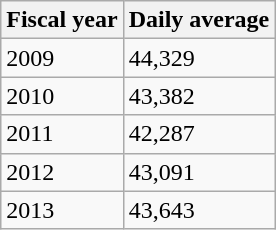<table class="wikitable">
<tr>
<th>Fiscal year</th>
<th>Daily average</th>
</tr>
<tr>
<td>2009</td>
<td>44,329</td>
</tr>
<tr>
<td>2010</td>
<td>43,382</td>
</tr>
<tr>
<td>2011</td>
<td>42,287</td>
</tr>
<tr>
<td>2012</td>
<td>43,091</td>
</tr>
<tr>
<td>2013</td>
<td>43,643</td>
</tr>
</table>
